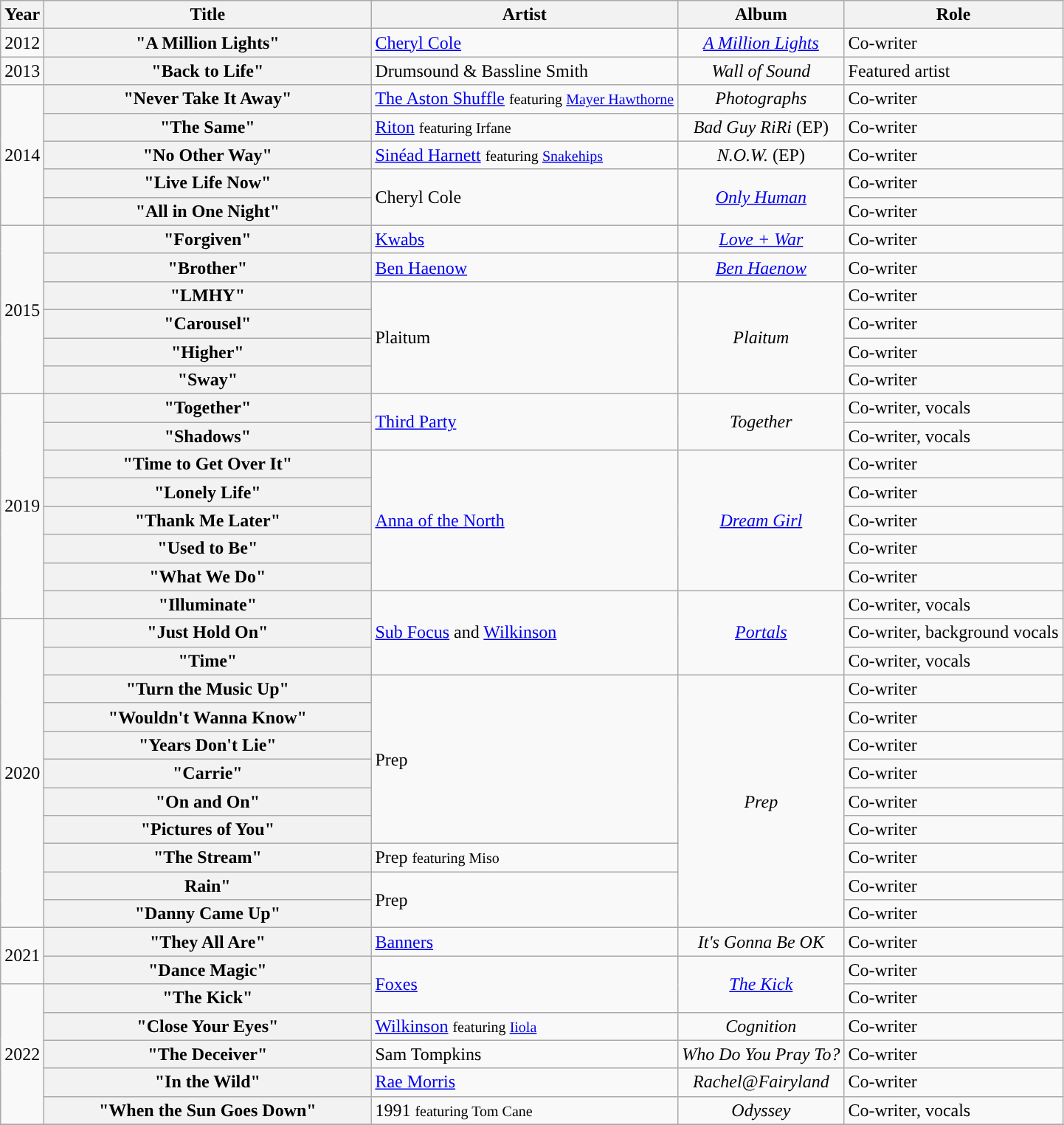<table class="wikitable plainrowheaders" style="text-align:left;">
<tr>
<th scope="col">Year</th>
<th "scope="col" style="width:18em;">Title</th>
<th scope="col">Artist</th>
<th scope="col">Album</th>
<th scope="col">Role</th>
</tr>
<tr>
<td rowspan="1">2012</td>
<th scope="row">"A Million Lights"</th>
<td><a href='#'>Cheryl Cole</a></td>
<td style="text-align:center;"><em><a href='#'>A Million Lights</a></em></td>
<td>Co-writer</td>
</tr>
<tr>
<td rowspan="1">2013</td>
<th scope="row">"Back to Life"</th>
<td>Drumsound & Bassline Smith</td>
<td style="text-align:center;"><em>Wall of Sound</em></td>
<td>Featured artist</td>
</tr>
<tr>
<td rowspan="5">2014</td>
<th scope="row">"Never Take It Away"</th>
<td><a href='#'>The Aston Shuffle</a> <small>featuring <a href='#'>Mayer Hawthorne</a></small></td>
<td style="text-align:center;"><em>Photographs</em></td>
<td>Co-writer</td>
</tr>
<tr>
<th scope="row">"The Same"</th>
<td><a href='#'>Riton</a> <small>featuring Irfane</small></td>
<td style="text-align:center;"><em>Bad Guy RiRi</em> (EP)</td>
<td>Co-writer</td>
</tr>
<tr>
<th scope="row">"No Other Way"</th>
<td><a href='#'>Sinéad Harnett</a> <small>featuring <a href='#'>Snakehips</a></small></td>
<td style="text-align:center;"><em>N.O.W.</em> (EP)</td>
<td>Co-writer</td>
</tr>
<tr>
<th scope="row">"Live Life Now"</th>
<td rowspan="2">Cheryl Cole</td>
<td rowspan="2" style="text-align:center;"><em><a href='#'>Only Human</a></em></td>
<td>Co-writer</td>
</tr>
<tr>
<th scope="row">"All in One Night"</th>
<td>Co-writer</td>
</tr>
<tr>
<td rowspan="6">2015</td>
<th scope="row">"Forgiven"</th>
<td><a href='#'>Kwabs</a></td>
<td style="text-align:center;"><em><a href='#'>Love + War</a></em></td>
<td>Co-writer</td>
</tr>
<tr>
<th scope="row">"Brother"</th>
<td><a href='#'>Ben Haenow</a></td>
<td style="text-align:center;"><em><a href='#'>Ben Haenow</a></em></td>
<td>Co-writer</td>
</tr>
<tr>
<th scope="row">"LMHY"</th>
<td rowspan="4">Plaitum</td>
<td rowspan="4" style="text-align:center;"><em>Plaitum</em></td>
<td>Co-writer</td>
</tr>
<tr>
<th scope="row">"Carousel"</th>
<td>Co-writer</td>
</tr>
<tr>
<th scope="row">"Higher"</th>
<td>Co-writer</td>
</tr>
<tr>
<th scope="row">"Sway"</th>
<td>Co-writer</td>
</tr>
<tr>
<td rowspan="8">2019</td>
<th scope="row">"Together"</th>
<td rowspan="2"><a href='#'>Third Party</a></td>
<td rowspan="2" style="text-align:center;"><em>Together</em></td>
<td>Co-writer, vocals</td>
</tr>
<tr>
<th scope="row">"Shadows"</th>
<td>Co-writer, vocals</td>
</tr>
<tr>
<th scope="row">"Time to Get Over It"</th>
<td rowspan="5"><a href='#'>Anna of the North</a></td>
<td rowspan="5" style="text-align:center;"><em><a href='#'>Dream Girl</a></em></td>
<td>Co-writer</td>
</tr>
<tr>
<th scope="row">"Lonely Life"</th>
<td>Co-writer</td>
</tr>
<tr>
<th scope="row">"Thank Me Later"</th>
<td>Co-writer</td>
</tr>
<tr>
<th scope="row">"Used to Be"</th>
<td>Co-writer</td>
</tr>
<tr>
<th scope="row">"What We Do"</th>
<td>Co-writer</td>
</tr>
<tr>
<th scope="row">"Illuminate"</th>
<td rowspan="3"><a href='#'>Sub Focus</a> and <a href='#'>Wilkinson</a></td>
<td rowspan="3" style="text-align:center;"><em><a href='#'>Portals</a></em></td>
<td>Co-writer, vocals</td>
</tr>
<tr>
<td rowspan="11">2020</td>
<th scope="row">"Just Hold On"</th>
<td>Co-writer, background vocals</td>
</tr>
<tr>
<th scope="row">"Time"</th>
<td>Co-writer, vocals</td>
</tr>
<tr>
<th scope="row">"Turn the Music Up"</th>
<td rowspan="6">Prep</td>
<td rowspan="9" style="text-align:center;"><em>Prep</em></td>
<td>Co-writer</td>
</tr>
<tr>
<th scope="row">"Wouldn't Wanna Know"</th>
<td>Co-writer</td>
</tr>
<tr>
<th scope="row">"Years Don't Lie"</th>
<td>Co-writer</td>
</tr>
<tr>
<th scope="row">"Carrie"</th>
<td>Co-writer</td>
</tr>
<tr>
<th scope="row">"On and On"</th>
<td>Co-writer</td>
</tr>
<tr>
<th scope="row">"Pictures of You"</th>
<td>Co-writer</td>
</tr>
<tr>
<th scope="row">"The Stream"</th>
<td>Prep <small>featuring Miso</small></td>
<td>Co-writer</td>
</tr>
<tr>
<th scope="row">Rain"</th>
<td rowspan="2">Prep</td>
<td>Co-writer</td>
</tr>
<tr>
<th scope="row">"Danny Came Up"</th>
<td>Co-writer</td>
</tr>
<tr>
<td rowspan="2">2021</td>
<th scope="row">"They All Are"</th>
<td><a href='#'>Banners</a></td>
<td style="text-align:center;"><em>It's Gonna Be OK</em></td>
<td>Co-writer</td>
</tr>
<tr>
<th scope="row">"Dance Magic"</th>
<td rowspan="2"><a href='#'>Foxes</a></td>
<td rowspan="2" style="text-align:center;"><em><a href='#'>The Kick</a></em></td>
<td>Co-writer</td>
</tr>
<tr>
<td rowspan="5">2022</td>
<th scope="row">"The Kick"</th>
<td>Co-writer</td>
</tr>
<tr>
<th scope="row">"Close Your Eyes"</th>
<td><a href='#'>Wilkinson</a> <small>featuring <a href='#'>Iiola</a></small></td>
<td style="text-align:center;"><em>Cognition</em></td>
<td>Co-writer</td>
</tr>
<tr>
<th scope="row">"The Deceiver"</th>
<td>Sam Tompkins</td>
<td style="text-align:center;"><em>Who Do You Pray To?</em></td>
<td>Co-writer</td>
</tr>
<tr>
<th scope="row">"In the Wild"</th>
<td><a href='#'>Rae Morris</a></td>
<td style="text-align:center;"><em>Rachel@Fairyland</em></td>
<td>Co-writer</td>
</tr>
<tr>
<th scope="row">"When the Sun Goes Down"</th>
<td>1991 <small>featuring Tom Cane</small></td>
<td style="text-align:center;"><em>Odyssey</em></td>
<td>Co-writer, vocals</td>
</tr>
<tr>
</tr>
</table>
